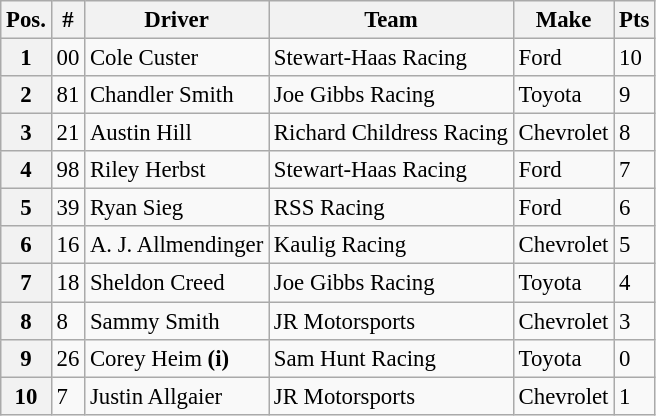<table class="wikitable" style="font-size:95%">
<tr>
<th>Pos.</th>
<th>#</th>
<th>Driver</th>
<th>Team</th>
<th>Make</th>
<th>Pts</th>
</tr>
<tr>
<th>1</th>
<td>00</td>
<td>Cole Custer</td>
<td>Stewart-Haas Racing</td>
<td>Ford</td>
<td>10</td>
</tr>
<tr>
<th>2</th>
<td>81</td>
<td>Chandler Smith</td>
<td>Joe Gibbs Racing</td>
<td>Toyota</td>
<td>9</td>
</tr>
<tr>
<th>3</th>
<td>21</td>
<td>Austin Hill</td>
<td>Richard Childress Racing</td>
<td>Chevrolet</td>
<td>8</td>
</tr>
<tr>
<th>4</th>
<td>98</td>
<td>Riley Herbst</td>
<td>Stewart-Haas Racing</td>
<td>Ford</td>
<td>7</td>
</tr>
<tr>
<th>5</th>
<td>39</td>
<td>Ryan Sieg</td>
<td>RSS Racing</td>
<td>Ford</td>
<td>6</td>
</tr>
<tr>
<th>6</th>
<td>16</td>
<td>A. J. Allmendinger</td>
<td>Kaulig Racing</td>
<td>Chevrolet</td>
<td>5</td>
</tr>
<tr>
<th>7</th>
<td>18</td>
<td>Sheldon Creed</td>
<td>Joe Gibbs Racing</td>
<td>Toyota</td>
<td>4</td>
</tr>
<tr>
<th>8</th>
<td>8</td>
<td>Sammy Smith</td>
<td>JR Motorsports</td>
<td>Chevrolet</td>
<td>3</td>
</tr>
<tr>
<th>9</th>
<td>26</td>
<td>Corey Heim <strong>(i)</strong></td>
<td>Sam Hunt Racing</td>
<td>Toyota</td>
<td>0</td>
</tr>
<tr>
<th>10</th>
<td>7</td>
<td>Justin Allgaier</td>
<td>JR Motorsports</td>
<td>Chevrolet</td>
<td>1</td>
</tr>
</table>
